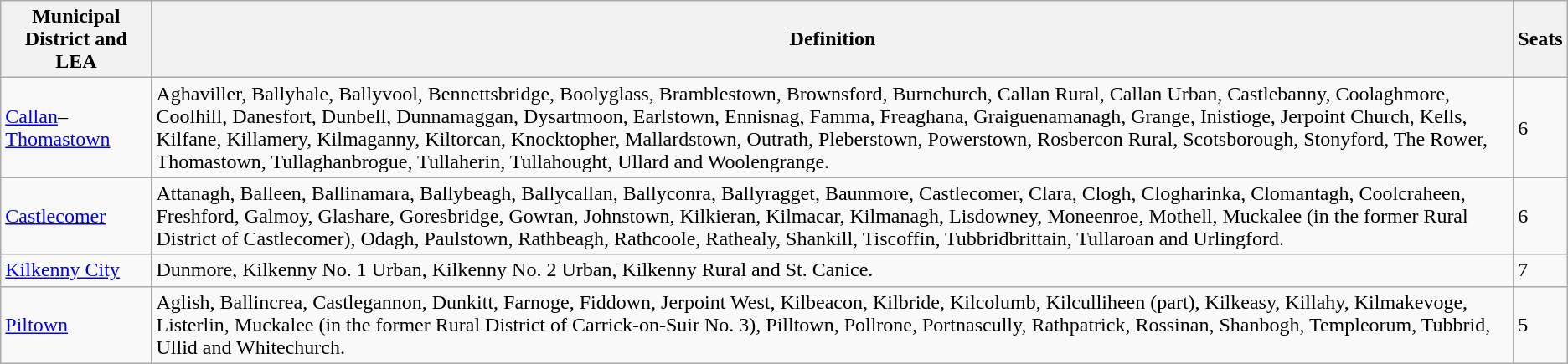<table class="wikitable">
<tr>
<th>Municipal District and LEA</th>
<th>Definition</th>
<th>Seats</th>
</tr>
<tr>
<td><a href='#'>Callan</a>–<a href='#'>Thomastown</a></td>
<td>Aghaviller, Ballyhale, Ballyvool, Bennettsbridge, Boolyglass, Bramblestown, Brownsford, Burnchurch, Callan Rural, Callan Urban, Castlebanny, Coolaghmore, Coolhill, Danesfort, Dunbell, Dunnamaggan, Dysartmoon, Earlstown, Ennisnag, Famma, Freaghana, Graiguenamanagh, Grange, Inistioge, Jerpoint Church, Kells, Kilfane, Killamery, Kilmaganny, Kiltorcan, Knocktopher, Mallardstown, Outrath, Pleberstown, Powerstown, Rosbercon Rural, Scotsborough, Stonyford, The Rower, Thomastown, Tullaghanbrogue, Tullaherin, Tullahought, Ullard and Woolengrange.</td>
<td>6</td>
</tr>
<tr>
<td><a href='#'>Castlecomer</a></td>
<td>Attanagh, Balleen, Ballinamara, Ballybeagh, Ballycallan, Ballyconra, Ballyragget, Baunmore, Castlecomer, Clara, Clogh, Clogharinka, Clomantagh, Coolcraheen, Freshford, Galmoy, Glashare, Goresbridge, Gowran, Johnstown, Kilkieran, Kilmacar, Kilmanagh, Lisdowney, Moneenroe, Mothell, Muckalee (in the former Rural District of Castlecomer), Odagh, Paulstown, Rathbeagh, Rathcoole, Rathealy, Shankill, Tiscoffin, Tubbridbrittain, Tullaroan and Urlingford.</td>
<td>6</td>
</tr>
<tr>
<td><a href='#'>Kilkenny City</a></td>
<td>Dunmore, Kilkenny No. 1 Urban, Kilkenny No. 2 Urban, Kilkenny Rural and St. Canice.</td>
<td>7</td>
</tr>
<tr>
<td><a href='#'>Piltown</a></td>
<td>Aglish, Ballincrea, Castlegannon, Dunkitt, Farnoge, Fiddown, Jerpoint West, Kilbeacon, Kilbride, Kilcolumb, Kilculliheen (part), Kilkeasy, Killahy, Kilmakevoge, Listerlin, Muckalee (in the former Rural District of Carrick-on-Suir No. 3), Pilltown, Pollrone, Portnascully, Rathpatrick, Rossinan, Shanbogh, Templeorum, Tubbrid, Ullid and Whitechurch.</td>
<td>5</td>
</tr>
</table>
